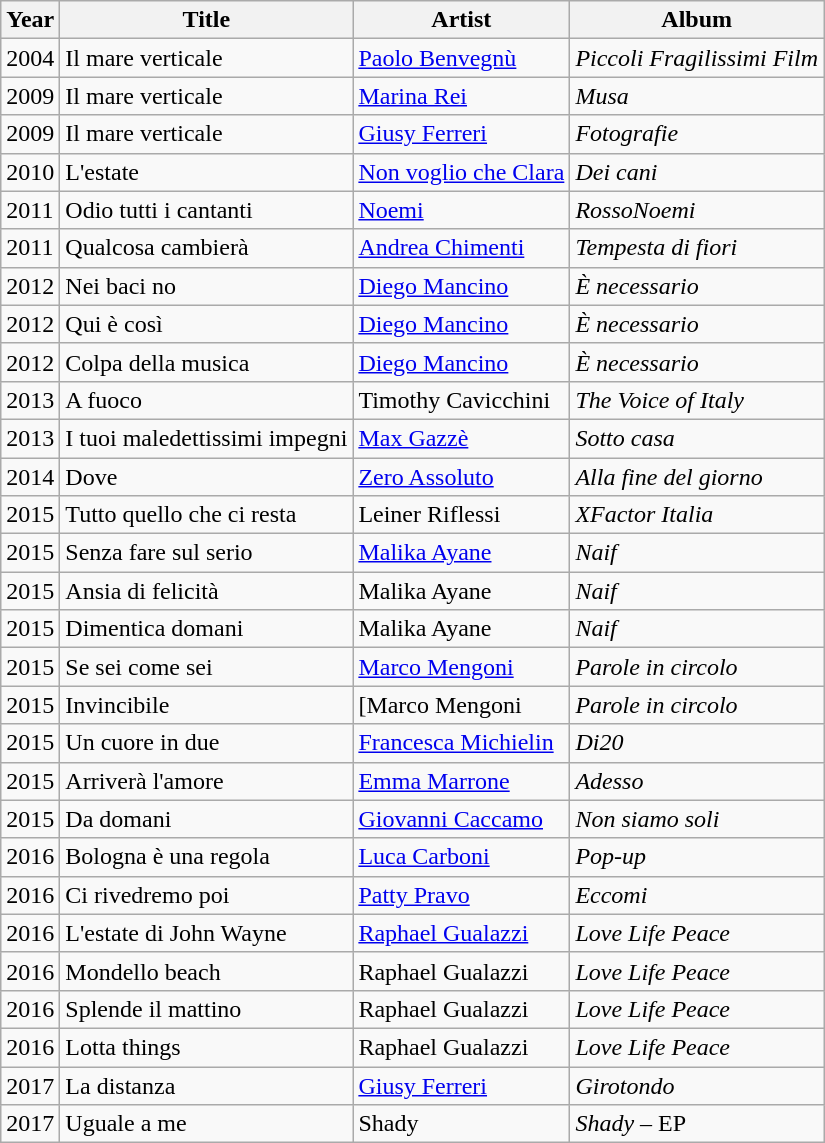<table class="wikitable sortable">
<tr>
<th>Year</th>
<th>Title</th>
<th>Artist</th>
<th>Album</th>
</tr>
<tr>
<td>2004</td>
<td>Il mare verticale</td>
<td><a href='#'>Paolo Benvegnù</a></td>
<td><em>Piccoli Fragilissimi Film</em></td>
</tr>
<tr>
<td>2009</td>
<td>Il mare verticale</td>
<td><a href='#'>Marina Rei</a></td>
<td><em>Musa</em></td>
</tr>
<tr>
<td>2009</td>
<td>Il mare verticale</td>
<td><a href='#'>Giusy Ferreri</a></td>
<td><em>Fotografie</em></td>
</tr>
<tr>
<td>2010</td>
<td>L'estate</td>
<td><a href='#'>Non voglio che Clara</a></td>
<td><em>Dei cani</em></td>
</tr>
<tr>
<td>2011</td>
<td>Odio tutti i cantanti</td>
<td><a href='#'>Noemi</a></td>
<td><em>RossoNoemi</em></td>
</tr>
<tr>
<td>2011</td>
<td>Qualcosa cambierà</td>
<td><a href='#'>Andrea Chimenti</a></td>
<td><em>Tempesta di fiori</em></td>
</tr>
<tr>
<td>2012</td>
<td>Nei baci no</td>
<td><a href='#'>Diego Mancino</a></td>
<td><em>È necessario</em></td>
</tr>
<tr>
<td>2012</td>
<td>Qui è così</td>
<td><a href='#'>Diego Mancino</a></td>
<td><em>È necessario</em></td>
</tr>
<tr>
<td>2012</td>
<td>Colpa della musica</td>
<td><a href='#'>Diego Mancino</a></td>
<td><em>È necessario</em></td>
</tr>
<tr>
<td>2013</td>
<td>A fuoco</td>
<td>Timothy Cavicchini</td>
<td><em>The Voice of Italy</em></td>
</tr>
<tr>
<td>2013</td>
<td>I tuoi maledettissimi impegni</td>
<td><a href='#'>Max Gazzè</a></td>
<td><em>Sotto casa</em></td>
</tr>
<tr>
<td>2014</td>
<td>Dove</td>
<td><a href='#'>Zero Assoluto</a></td>
<td><em>Alla fine del giorno</em></td>
</tr>
<tr>
<td>2015</td>
<td>Tutto quello che ci resta</td>
<td>Leiner Riflessi</td>
<td><em>XFactor Italia</em></td>
</tr>
<tr>
<td>2015</td>
<td>Senza fare sul serio</td>
<td><a href='#'>Malika Ayane</a></td>
<td><em>Naif</em></td>
</tr>
<tr>
<td>2015</td>
<td>Ansia di felicità</td>
<td>Malika Ayane</td>
<td><em>Naif</em></td>
</tr>
<tr>
<td>2015</td>
<td>Dimentica domani</td>
<td>Malika Ayane</td>
<td><em>Naif</em></td>
</tr>
<tr>
<td>2015</td>
<td>Se sei come sei</td>
<td><a href='#'>Marco Mengoni</a></td>
<td><em>Parole in circolo</em></td>
</tr>
<tr>
<td>2015</td>
<td>Invincibile</td>
<td>[Marco Mengoni</td>
<td><em>Parole in circolo</em></td>
</tr>
<tr>
<td>2015</td>
<td>Un cuore in due</td>
<td><a href='#'>Francesca Michielin</a></td>
<td><em>Di20</em></td>
</tr>
<tr>
<td>2015</td>
<td>Arriverà l'amore</td>
<td><a href='#'>Emma Marrone</a></td>
<td><em>Adesso</em></td>
</tr>
<tr>
<td>2015</td>
<td>Da domani</td>
<td><a href='#'>Giovanni Caccamo</a></td>
<td><em>Non siamo soli</em></td>
</tr>
<tr>
<td>2016</td>
<td>Bologna è una regola</td>
<td><a href='#'>Luca Carboni</a></td>
<td><em>Pop-up</em></td>
</tr>
<tr>
<td>2016</td>
<td>Ci rivedremo poi</td>
<td><a href='#'>Patty Pravo</a></td>
<td><em>Eccomi</em></td>
</tr>
<tr>
<td>2016</td>
<td>L'estate di John Wayne</td>
<td><a href='#'>Raphael Gualazzi</a></td>
<td><em>Love Life Peace</em></td>
</tr>
<tr>
<td>2016</td>
<td>Mondello beach</td>
<td>Raphael Gualazzi</td>
<td><em>Love Life Peace</em></td>
</tr>
<tr>
<td>2016</td>
<td>Splende il mattino</td>
<td>Raphael Gualazzi</td>
<td><em>Love Life Peace</em></td>
</tr>
<tr>
<td>2016</td>
<td>Lotta things</td>
<td>Raphael Gualazzi</td>
<td><em>Love Life Peace</em></td>
</tr>
<tr>
<td>2017</td>
<td>La distanza</td>
<td><a href='#'>Giusy Ferreri</a></td>
<td><em>Girotondo</em></td>
</tr>
<tr>
<td>2017</td>
<td>Uguale a me</td>
<td>Shady</td>
<td><em>Shady</em> – EP</td>
</tr>
</table>
